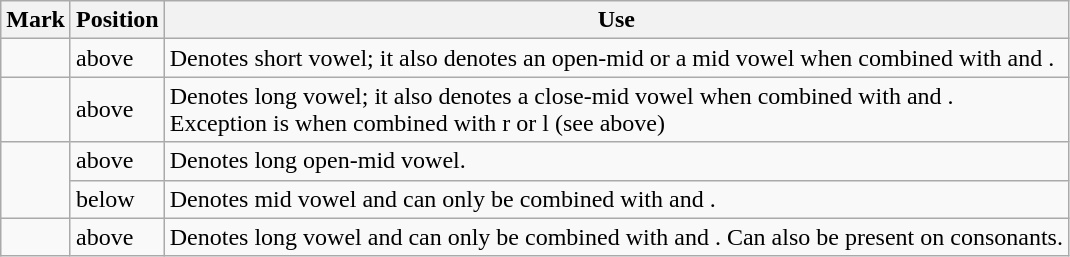<table class="wikitable">
<tr>
<th>Mark</th>
<th>Position</th>
<th>Use</th>
</tr>
<tr>
<td></td>
<td>above</td>
<td>Denotes short vowel; it also denotes an open-mid or a mid vowel when combined with  and .</td>
</tr>
<tr>
<td></td>
<td>above</td>
<td>Denotes long vowel; it also denotes a close-mid vowel when combined with  and .<br>Exception is when combined with r or l (see above)</td>
</tr>
<tr>
<td rowspan="2"></td>
<td>above</td>
<td>Denotes long open-mid vowel.</td>
</tr>
<tr>
<td>below</td>
<td>Denotes mid vowel and can only be combined with  and .</td>
</tr>
<tr>
<td></td>
<td>above</td>
<td>Denotes long vowel and can only be combined with  and . Can also be present on consonants.</td>
</tr>
</table>
